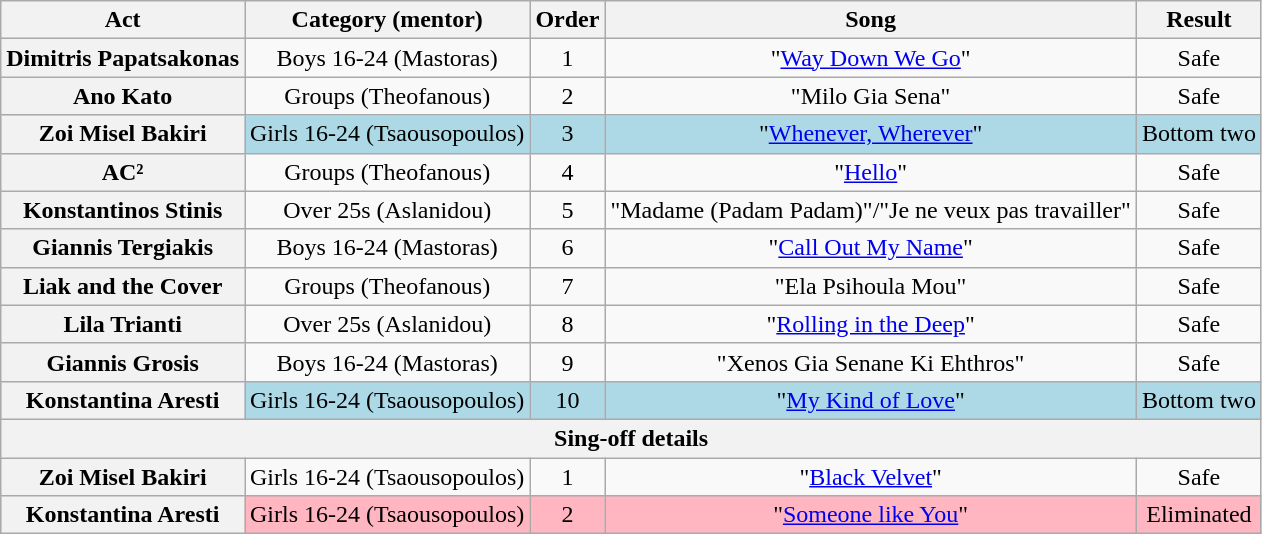<table class="wikitable plainrowheaders" style="text-align:center;">
<tr>
<th scope="col">Act</th>
<th scope="col">Category (mentor)</th>
<th scope="col">Order</th>
<th scope="col">Song</th>
<th scope="col">Result</th>
</tr>
<tr>
<th scope="row">Dimitris Papatsakonas</th>
<td>Boys 16-24 (Mastoras)</td>
<td>1</td>
<td>"<a href='#'>Way Down We Go</a>"</td>
<td>Safe</td>
</tr>
<tr>
<th scope="row">Ano Kato</th>
<td>Groups (Theofanous)</td>
<td>2</td>
<td>"Milo Gia Sena"</td>
<td>Safe</td>
</tr>
<tr style="background:lightblue;">
<th scope="row">Zoi Misel Bakiri</th>
<td>Girls 16-24 (Tsaousopoulos)</td>
<td>3</td>
<td>"<a href='#'>Whenever, Wherever</a>"</td>
<td>Bottom two</td>
</tr>
<tr>
<th scope="row">AC²</th>
<td>Groups (Theofanous)</td>
<td>4</td>
<td>"<a href='#'>Hello</a>"</td>
<td>Safe</td>
</tr>
<tr>
<th scope="row">Konstantinos Stinis</th>
<td>Over 25s (Aslanidou)</td>
<td>5</td>
<td>"Madame (Padam Padam)"/"Je ne veux pas travailler"</td>
<td>Safe</td>
</tr>
<tr>
<th scope="row">Giannis Tergiakis</th>
<td>Boys 16-24 (Mastoras)</td>
<td>6</td>
<td>"<a href='#'>Call Out My Name</a>"</td>
<td>Safe</td>
</tr>
<tr>
<th scope="row">Liak and the Cover</th>
<td>Groups (Theofanous)</td>
<td>7</td>
<td>"Ela Psihoula Mou"</td>
<td>Safe</td>
</tr>
<tr>
<th scope="row">Lila Trianti</th>
<td>Over 25s (Aslanidou)</td>
<td>8</td>
<td>"<a href='#'>Rolling in the Deep</a>"</td>
<td>Safe</td>
</tr>
<tr>
<th scope="row">Giannis Grosis</th>
<td>Boys 16-24 (Mastoras)</td>
<td>9</td>
<td>"Xenos Gia Senane Ki Ehthros"</td>
<td>Safe</td>
</tr>
<tr style="background:lightblue;">
<th scope="row">Konstantina Aresti</th>
<td>Girls 16-24 (Tsaousopoulos)</td>
<td>10</td>
<td>"<a href='#'>My Kind of Love</a>"</td>
<td>Bottom two</td>
</tr>
<tr>
<th colspan="5">Sing-off details</th>
</tr>
<tr>
<th scope="row">Zoi Misel Bakiri</th>
<td>Girls 16-24 (Tsaousopoulos)</td>
<td>1</td>
<td>"<a href='#'>Black Velvet</a>"</td>
<td>Safe</td>
</tr>
<tr style="background:lightpink;">
<th scope="row">Konstantina Aresti</th>
<td>Girls 16-24 (Tsaousopoulos)</td>
<td>2</td>
<td>"<a href='#'>Someone like You</a>"</td>
<td>Eliminated</td>
</tr>
</table>
